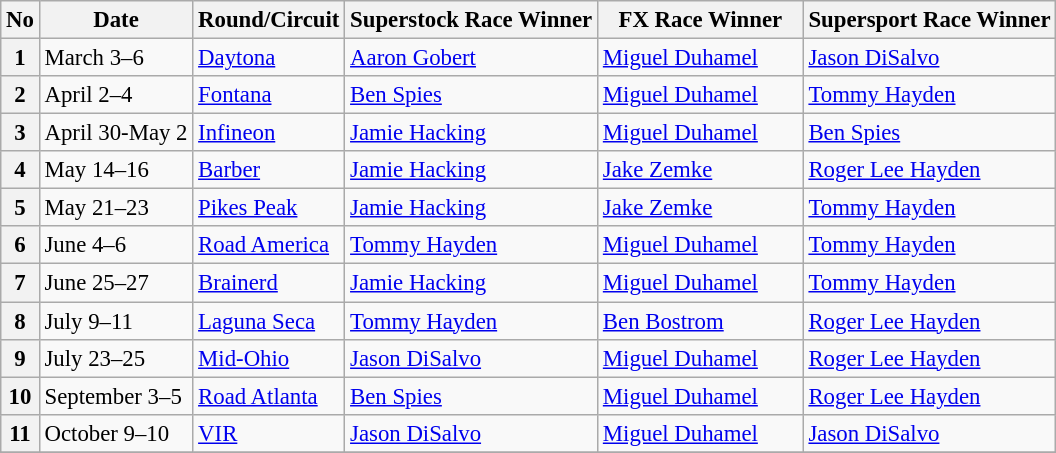<table class="wikitable" style="font-size: 95%">
<tr>
<th>No</th>
<th>Date</th>
<th>Round/Circuit</th>
<th>Superstock Race Winner</th>
<th style="width: 130px;">FX Race Winner</th>
<th>Supersport Race Winner</th>
</tr>
<tr>
<th>1</th>
<td>March 3–6</td>
<td><a href='#'>Daytona</a></td>
<td> <a href='#'>Aaron Gobert</a></td>
<td> <a href='#'>Miguel Duhamel</a></td>
<td> <a href='#'>Jason DiSalvo</a></td>
</tr>
<tr>
<th>2</th>
<td>April 2–4</td>
<td><a href='#'>Fontana</a></td>
<td> <a href='#'>Ben Spies</a></td>
<td> <a href='#'>Miguel Duhamel</a></td>
<td> <a href='#'>Tommy Hayden</a></td>
</tr>
<tr>
<th>3</th>
<td>April 30-May 2</td>
<td><a href='#'>Infineon</a></td>
<td> <a href='#'>Jamie Hacking</a></td>
<td> <a href='#'>Miguel Duhamel</a></td>
<td> <a href='#'>Ben Spies</a></td>
</tr>
<tr>
<th>4</th>
<td>May 14–16</td>
<td><a href='#'>Barber</a></td>
<td> <a href='#'>Jamie Hacking</a></td>
<td> <a href='#'>Jake Zemke</a></td>
<td> <a href='#'>Roger Lee Hayden</a></td>
</tr>
<tr>
<th>5</th>
<td>May 21–23</td>
<td><a href='#'>Pikes Peak</a></td>
<td> <a href='#'>Jamie Hacking</a></td>
<td> <a href='#'>Jake Zemke</a></td>
<td> <a href='#'>Tommy Hayden</a></td>
</tr>
<tr>
<th>6</th>
<td>June 4–6</td>
<td><a href='#'>Road America</a></td>
<td> <a href='#'>Tommy Hayden</a></td>
<td> <a href='#'>Miguel Duhamel</a></td>
<td> <a href='#'>Tommy Hayden</a></td>
</tr>
<tr>
<th>7</th>
<td>June 25–27</td>
<td><a href='#'>Brainerd</a></td>
<td> <a href='#'>Jamie Hacking</a></td>
<td> <a href='#'>Miguel Duhamel</a></td>
<td> <a href='#'>Tommy Hayden</a></td>
</tr>
<tr>
<th>8</th>
<td>July 9–11</td>
<td><a href='#'>Laguna Seca</a></td>
<td> <a href='#'>Tommy Hayden</a></td>
<td> <a href='#'>Ben Bostrom</a></td>
<td> <a href='#'>Roger Lee Hayden</a></td>
</tr>
<tr>
<th>9</th>
<td>July 23–25</td>
<td><a href='#'>Mid-Ohio</a></td>
<td> <a href='#'>Jason DiSalvo</a></td>
<td> <a href='#'>Miguel Duhamel</a></td>
<td> <a href='#'>Roger Lee Hayden</a></td>
</tr>
<tr>
<th>10</th>
<td>September 3–5</td>
<td><a href='#'>Road Atlanta</a></td>
<td> <a href='#'>Ben Spies</a></td>
<td> <a href='#'>Miguel Duhamel</a></td>
<td> <a href='#'>Roger Lee Hayden</a></td>
</tr>
<tr>
<th>11</th>
<td>October 9–10</td>
<td><a href='#'>VIR</a></td>
<td> <a href='#'>Jason DiSalvo</a></td>
<td> <a href='#'>Miguel Duhamel</a></td>
<td> <a href='#'>Jason DiSalvo</a></td>
</tr>
<tr>
</tr>
</table>
